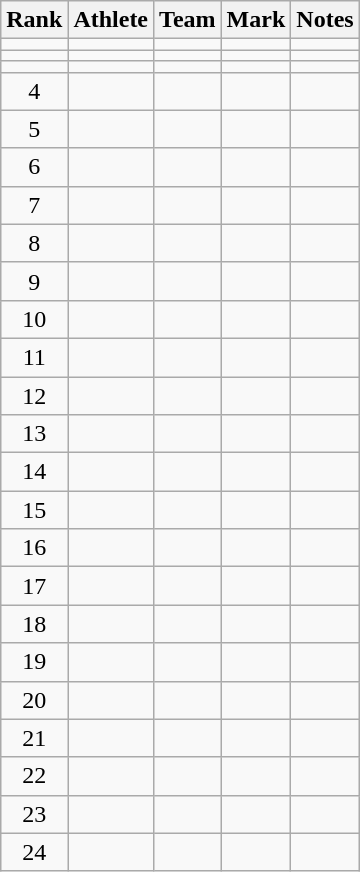<table class="wikitable sortable" style="text-align:center">
<tr>
<th>Rank</th>
<th>Athlete</th>
<th>Team</th>
<th>Mark</th>
<th>Notes</th>
</tr>
<tr>
<td></td>
<td align=left></td>
<td></td>
<td><strong></strong></td>
<td></td>
</tr>
<tr>
<td></td>
<td align=left></td>
<td></td>
<td><strong></strong></td>
<td></td>
</tr>
<tr>
<td></td>
<td align=left></td>
<td></td>
<td><strong></strong></td>
<td></td>
</tr>
<tr>
<td>4</td>
<td align=left></td>
<td></td>
<td><strong></strong></td>
<td></td>
</tr>
<tr>
<td>5</td>
<td align=left></td>
<td></td>
<td><strong></strong></td>
<td></td>
</tr>
<tr>
<td>6</td>
<td align=left></td>
<td></td>
<td><strong></strong></td>
<td></td>
</tr>
<tr>
<td>7</td>
<td align=left></td>
<td></td>
<td><strong></strong></td>
<td></td>
</tr>
<tr>
<td>8</td>
<td align=left></td>
<td></td>
<td><strong></strong></td>
<td></td>
</tr>
<tr>
<td>9</td>
<td align=left></td>
<td></td>
<td><strong></strong></td>
<td></td>
</tr>
<tr>
<td>10</td>
<td align=left></td>
<td></td>
<td><strong></strong></td>
<td></td>
</tr>
<tr>
<td>11</td>
<td align=left></td>
<td></td>
<td><strong></strong></td>
<td></td>
</tr>
<tr>
<td>12</td>
<td align=left></td>
<td></td>
<td><strong></strong></td>
<td></td>
</tr>
<tr>
<td>13</td>
<td align=left></td>
<td></td>
<td><strong></strong></td>
<td></td>
</tr>
<tr>
<td>14</td>
<td align=left></td>
<td></td>
<td><strong></strong></td>
<td></td>
</tr>
<tr>
<td>15</td>
<td align=left></td>
<td></td>
<td><strong></strong></td>
<td></td>
</tr>
<tr>
<td>16</td>
<td align=left></td>
<td></td>
<td><strong></strong></td>
<td></td>
</tr>
<tr>
<td>17</td>
<td align=left></td>
<td></td>
<td><strong></strong></td>
<td></td>
</tr>
<tr>
<td>18</td>
<td align=left></td>
<td></td>
<td><strong></strong></td>
<td></td>
</tr>
<tr>
<td>19</td>
<td align=left></td>
<td></td>
<td><strong></strong></td>
<td></td>
</tr>
<tr>
<td>20</td>
<td align=left></td>
<td></td>
<td><strong></strong></td>
<td></td>
</tr>
<tr>
<td>21</td>
<td align=left></td>
<td></td>
<td><strong></strong></td>
<td></td>
</tr>
<tr>
<td>22</td>
<td align=left></td>
<td></td>
<td><strong></strong></td>
<td></td>
</tr>
<tr>
<td>23</td>
<td align=left></td>
<td></td>
<td><strong></strong></td>
<td></td>
</tr>
<tr>
<td>24</td>
<td align=left></td>
<td></td>
<td><strong></strong></td>
<td></td>
</tr>
</table>
